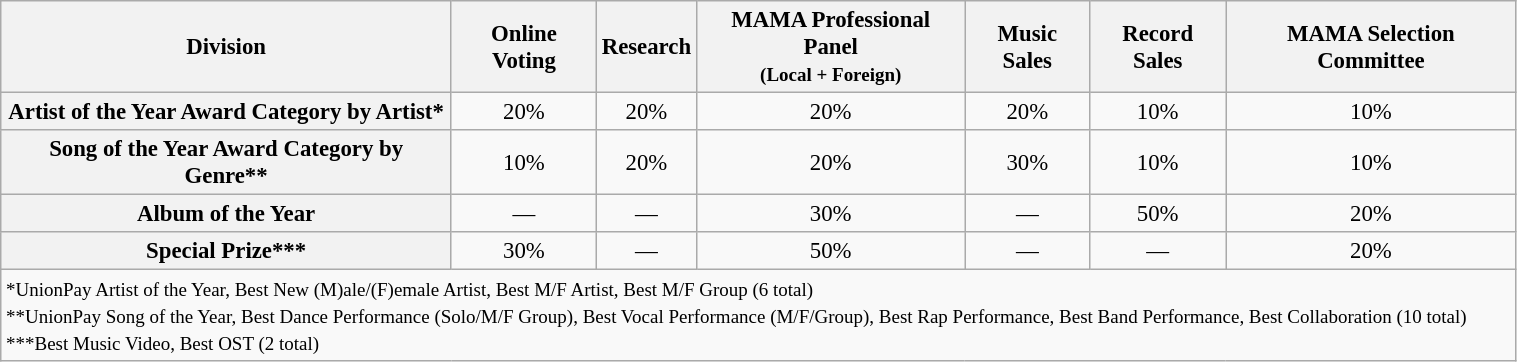<table class="wikitable"  style="width:80%; text-align:center; font-size:95%">
<tr>
<th>Division</th>
<th>Online Voting</th>
<th>Research</th>
<th>MAMA Professional Panel <br><small>(Local + Foreign)</small></th>
<th>Music Sales</th>
<th>Record Sales</th>
<th>MAMA Selection Committee</th>
</tr>
<tr>
<th>Artist of the Year Award Category by Artist*</th>
<td>20%</td>
<td>20%</td>
<td>20%</td>
<td>20%</td>
<td>10%</td>
<td>10%</td>
</tr>
<tr>
<th>Song of the Year Award Category by Genre**</th>
<td>10%</td>
<td>20%</td>
<td>20%</td>
<td>30%</td>
<td>10%</td>
<td>10%</td>
</tr>
<tr>
<th>Album of the Year</th>
<td>—</td>
<td>—</td>
<td>30%</td>
<td>—</td>
<td>50%</td>
<td>20%</td>
</tr>
<tr>
<th>Special Prize***</th>
<td>30%</td>
<td>—</td>
<td>50%</td>
<td>—</td>
<td>—</td>
<td>20%</td>
</tr>
<tr>
<td colspan=7 align=left><small>*UnionPay Artist of the Year, Best New (M)ale/(F)emale Artist, Best M/F Artist, Best M/F Group (6 total)<br>**UnionPay Song of the Year, Best Dance Performance (Solo/M/F Group), Best Vocal Performance (M/F/Group), Best Rap Performance, Best Band Performance, Best Collaboration (10 total)<br>***Best Music Video, Best OST (2 total)</small></td>
</tr>
</table>
